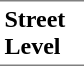<table border=0 cellspacing=0 cellpadding=3>
<tr>
<td style="border-bottom:solid 1px gray;border-top:solid 1px gray;" width=50 valign=top><strong>Street Level</strong></td>
</tr>
</table>
